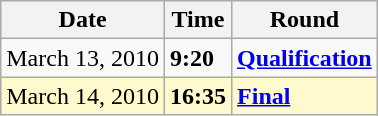<table class="wikitable">
<tr>
<th>Date</th>
<th>Time</th>
<th>Round</th>
</tr>
<tr>
<td>March 13, 2010</td>
<td><strong>9:20</strong></td>
<td><strong><a href='#'>Qualification</a></strong></td>
</tr>
<tr style=background:lemonchiffon>
<td>March 14, 2010</td>
<td><strong>16:35</strong></td>
<td><strong><a href='#'>Final</a></strong></td>
</tr>
</table>
